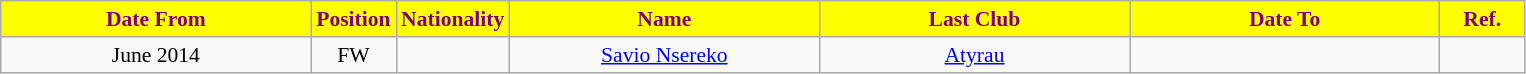<table class="wikitable"  style="text-align:center; font-size:90%; ">
<tr>
<th style="background:#ffff00; color:purple; width:200px;">Date From</th>
<th style="background:#ffff00; color:purple; width:50px;">Position</th>
<th style="background:#ffff00; color:purple; width:50px;">Nationality</th>
<th style="background:#ffff00; color:purple; width:200px;">Name</th>
<th style="background:#ffff00; color:purple; width:200px;">Last Club</th>
<th style="background:#ffff00; color:purple; width:200px;">Date To</th>
<th style="background:#ffff00; color:purple; width:50px;">Ref.</th>
</tr>
<tr>
<td>June 2014</td>
<td>FW</td>
<td></td>
<td><a href='#'>Savio Nsereko</a></td>
<td><a href='#'>Atyrau</a></td>
<td></td>
<td></td>
</tr>
</table>
